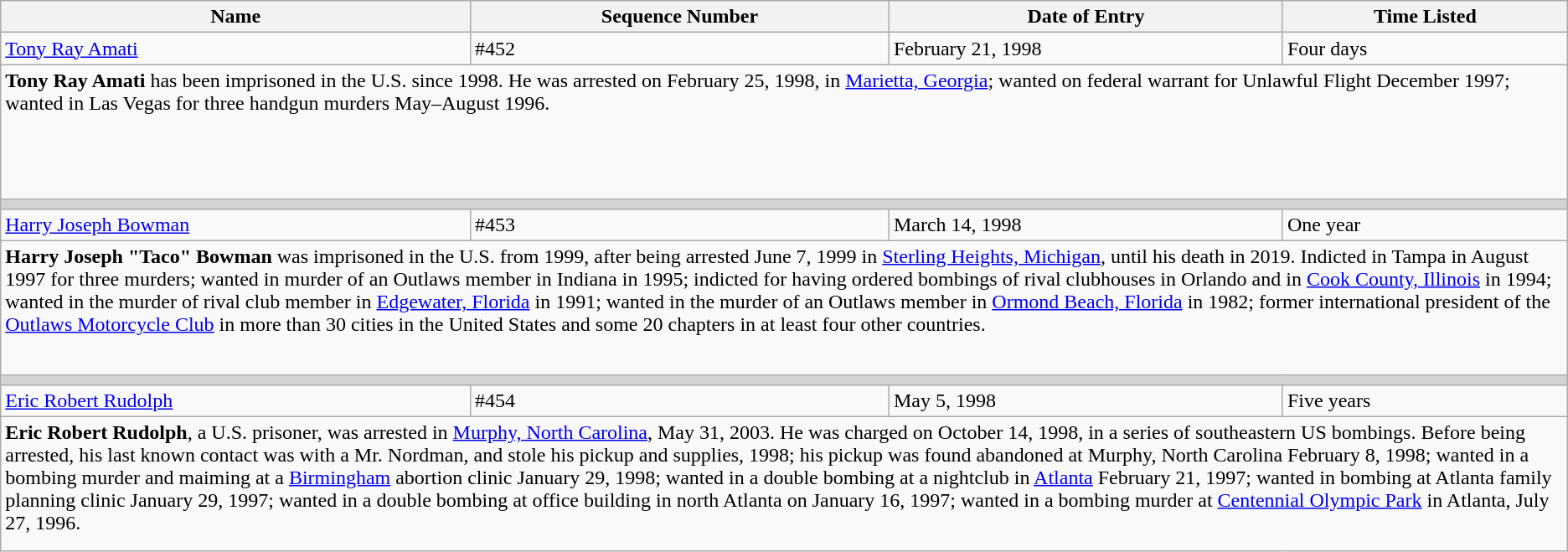<table class="wikitable">
<tr>
<th>Name</th>
<th>Sequence Number</th>
<th>Date of Entry</th>
<th>Time Listed</th>
</tr>
<tr>
<td height="10"><a href='#'>Tony Ray Amati</a></td>
<td>#452</td>
<td>February 21, 1998</td>
<td>Four days</td>
</tr>
<tr>
<td colspan="4" valign="top" height="100"><strong>Tony Ray Amati</strong> has been imprisoned in the U.S. since 1998. He was arrested on February 25, 1998, in <a href='#'>Marietta, Georgia</a>; wanted on federal warrant for Unlawful Flight December 1997;  wanted in Las Vegas for three handgun murders May–August 1996.</td>
</tr>
<tr>
<td colSpan="4" style="background-color:lightgrey;"></td>
</tr>
<tr>
<td height="10"><a href='#'>Harry Joseph Bowman</a></td>
<td>#453</td>
<td>March 14, 1998</td>
<td>One year</td>
</tr>
<tr>
<td colspan="4" valign="top" height="100"><strong>Harry Joseph "Taco" Bowman</strong> was imprisoned in the U.S. from 1999, after being arrested June 7, 1999 in <a href='#'>Sterling Heights, Michigan</a>, until his death in 2019. Indicted in Tampa in August 1997 for three murders;  wanted in murder of an Outlaws member in Indiana in 1995;  indicted for having ordered bombings of rival clubhouses in Orlando and in <a href='#'>Cook County, Illinois</a> in 1994;  wanted in the murder of rival club member in <a href='#'>Edgewater, Florida</a> in 1991;  wanted in the murder of an Outlaws member in <a href='#'>Ormond Beach, Florida</a> in 1982; former international president of the <a href='#'>Outlaws Motorcycle Club</a> in more than 30 cities in the United States and some 20 chapters in at least four other countries.</td>
</tr>
<tr>
<td colSpan="4" style="background-color:lightgrey;"></td>
</tr>
<tr>
<td height="10"><a href='#'>Eric Robert Rudolph</a></td>
<td>#454</td>
<td>May 5, 1998</td>
<td>Five years</td>
</tr>
<tr>
<td colspan="4" valign="top" height="100"><strong>Eric Robert Rudolph</strong>, a U.S. prisoner, was arrested in <a href='#'>Murphy, North Carolina</a>, May 31, 2003. He was charged on October 14, 1998, in a series of southeastern US bombings. Before being arrested, his last known contact was with a Mr. Nordman, and stole his pickup and supplies, 1998; his pickup was found abandoned at Murphy, North Carolina February 8, 1998;  wanted in a bombing murder and maiming at a <a href='#'>Birmingham</a> abortion clinic January 29, 1998; wanted in a double bombing at a nightclub in <a href='#'>Atlanta</a> February 21, 1997; wanted in bombing at Atlanta family planning clinic January 29, 1997; wanted in a double bombing at office building in north Atlanta on January 16, 1997;  wanted in a bombing murder at <a href='#'>Centennial Olympic Park</a> in Atlanta, July 27, 1996.</td>
</tr>
</table>
